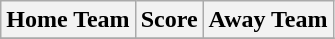<table class="wikitable" style="text-align: center">
<tr>
<th>Home Team</th>
<th>Score</th>
<th>Away Team</th>
</tr>
<tr>
</tr>
</table>
